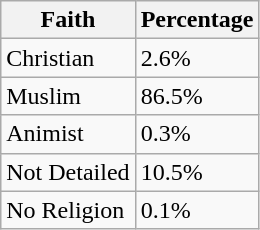<table class="wikitable">
<tr>
<th>Faith</th>
<th>Percentage</th>
</tr>
<tr>
<td>Christian</td>
<td>2.6%</td>
</tr>
<tr>
<td>Muslim</td>
<td>86.5%</td>
</tr>
<tr>
<td>Animist</td>
<td>0.3%</td>
</tr>
<tr>
<td>Not Detailed</td>
<td>10.5%</td>
</tr>
<tr>
<td>No Religion</td>
<td>0.1%</td>
</tr>
</table>
